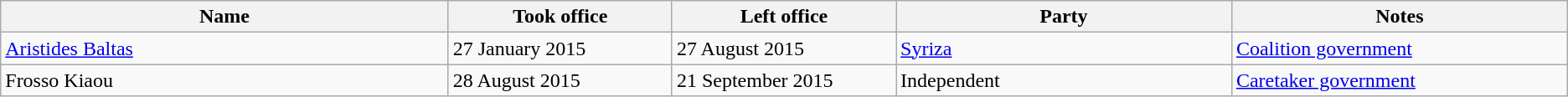<table class="wikitable">
<tr>
<th width="20%">Name</th>
<th width="10%">Took office</th>
<th width="10%">Left office</th>
<th width="15%">Party</th>
<th width="15%">Notes</th>
</tr>
<tr>
<td><a href='#'>Aristides Baltas</a></td>
<td>27 January 2015</td>
<td>27 August 2015</td>
<td><a href='#'>Syriza</a></td>
<td><a href='#'>Coalition government</a></td>
</tr>
<tr>
<td>Frosso Kiaou</td>
<td>28 August 2015</td>
<td>21 September 2015</td>
<td>Independent</td>
<td><a href='#'>Caretaker government</a></td>
</tr>
</table>
